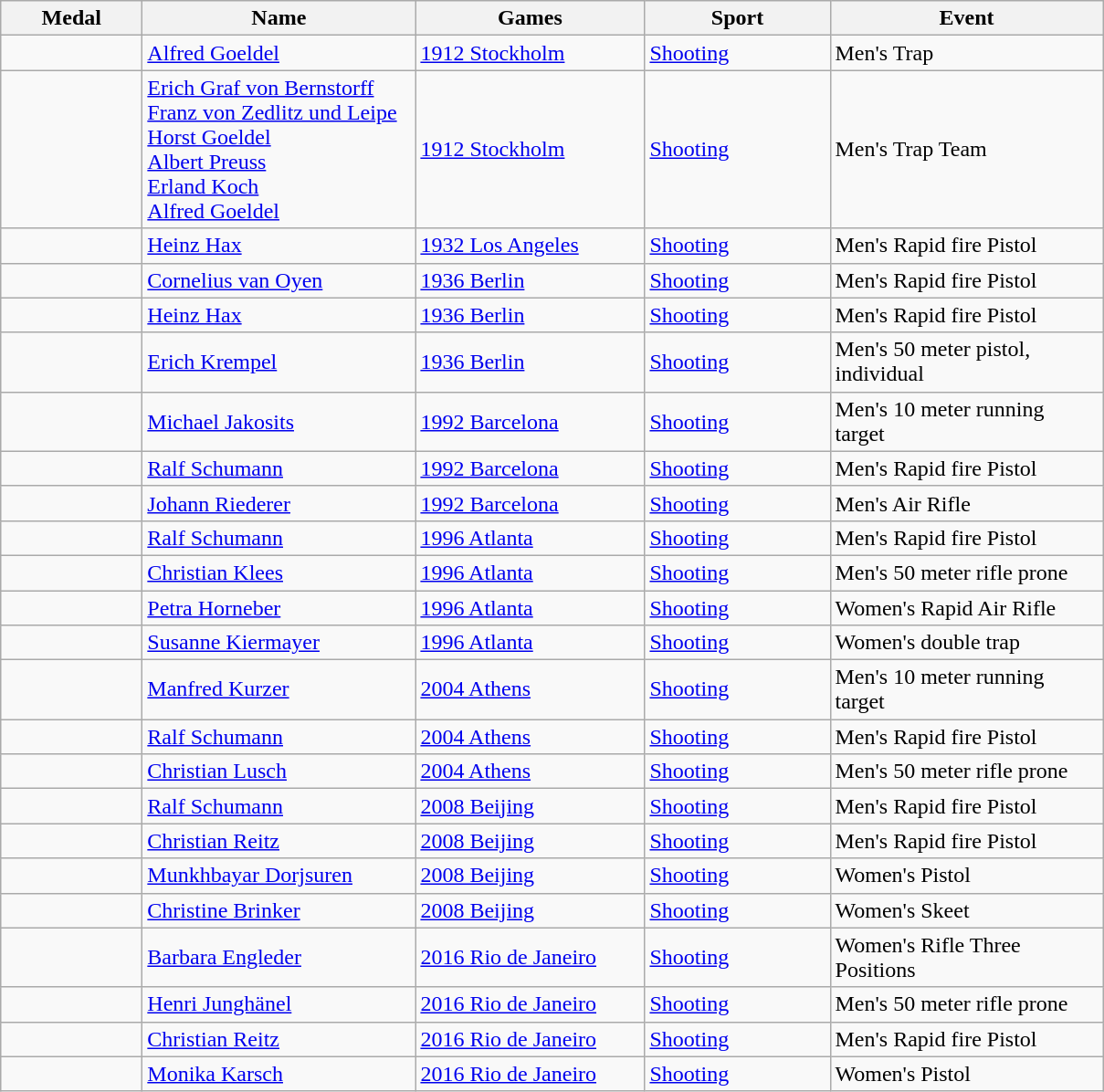<table class="wikitable sortable">
<tr>
<th style="width:6em">Medal</th>
<th style="width:12em">Name</th>
<th style="width:10em">Games</th>
<th style="width:8em">Sport</th>
<th style="width:12em">Event</th>
</tr>
<tr>
<td></td>
<td><a href='#'>Alfred Goeldel</a></td>
<td> <a href='#'>1912 Stockholm</a></td>
<td> <a href='#'>Shooting</a></td>
<td>Men's Trap</td>
</tr>
<tr>
<td></td>
<td><a href='#'>Erich Graf von Bernstorff</a><br><a href='#'>Franz von Zedlitz und Leipe</a><br><a href='#'>Horst Goeldel</a><br><a href='#'>Albert Preuss</a><br><a href='#'>Erland Koch</a><br><a href='#'>Alfred Goeldel</a></td>
<td> <a href='#'>1912 Stockholm</a></td>
<td> <a href='#'>Shooting</a></td>
<td>Men's Trap Team</td>
</tr>
<tr>
<td></td>
<td><a href='#'>Heinz Hax</a></td>
<td> <a href='#'>1932 Los Angeles</a></td>
<td> <a href='#'>Shooting</a></td>
<td>Men's Rapid fire Pistol</td>
</tr>
<tr>
<td></td>
<td><a href='#'>Cornelius van Oyen</a></td>
<td> <a href='#'>1936 Berlin</a></td>
<td> <a href='#'>Shooting</a></td>
<td>Men's Rapid fire Pistol</td>
</tr>
<tr>
<td></td>
<td><a href='#'>Heinz Hax</a></td>
<td> <a href='#'>1936 Berlin</a></td>
<td> <a href='#'>Shooting</a></td>
<td>Men's Rapid fire Pistol</td>
</tr>
<tr>
<td></td>
<td><a href='#'>Erich Krempel</a></td>
<td> <a href='#'>1936 Berlin</a></td>
<td> <a href='#'>Shooting</a></td>
<td>Men's 50 meter pistol, individual</td>
</tr>
<tr>
<td></td>
<td><a href='#'>Michael Jakosits</a></td>
<td> <a href='#'>1992 Barcelona</a></td>
<td> <a href='#'>Shooting</a></td>
<td>Men's 10 meter running target</td>
</tr>
<tr>
<td></td>
<td><a href='#'>Ralf Schumann</a></td>
<td> <a href='#'>1992 Barcelona</a></td>
<td> <a href='#'>Shooting</a></td>
<td>Men's Rapid fire Pistol</td>
</tr>
<tr>
<td></td>
<td><a href='#'>Johann Riederer</a></td>
<td> <a href='#'>1992 Barcelona</a></td>
<td> <a href='#'>Shooting</a></td>
<td>Men's Air Rifle</td>
</tr>
<tr>
<td></td>
<td><a href='#'>Ralf Schumann</a></td>
<td> <a href='#'>1996 Atlanta</a></td>
<td> <a href='#'>Shooting</a></td>
<td>Men's Rapid fire Pistol</td>
</tr>
<tr>
<td></td>
<td><a href='#'>Christian Klees</a></td>
<td> <a href='#'>1996 Atlanta</a></td>
<td> <a href='#'>Shooting</a></td>
<td>Men's 50 meter rifle prone</td>
</tr>
<tr>
<td></td>
<td><a href='#'>Petra Horneber</a></td>
<td> <a href='#'>1996 Atlanta</a></td>
<td> <a href='#'>Shooting</a></td>
<td>Women's Rapid Air Rifle</td>
</tr>
<tr>
<td></td>
<td><a href='#'>Susanne Kiermayer</a></td>
<td> <a href='#'>1996 Atlanta</a></td>
<td> <a href='#'>Shooting</a></td>
<td>Women's double trap</td>
</tr>
<tr>
<td></td>
<td><a href='#'>Manfred Kurzer</a></td>
<td> <a href='#'>2004 Athens</a></td>
<td> <a href='#'>Shooting</a></td>
<td>Men's 10 meter running target</td>
</tr>
<tr>
<td></td>
<td><a href='#'>Ralf Schumann</a></td>
<td> <a href='#'>2004 Athens</a></td>
<td> <a href='#'>Shooting</a></td>
<td>Men's Rapid fire Pistol</td>
</tr>
<tr>
<td></td>
<td><a href='#'>Christian Lusch</a></td>
<td> <a href='#'>2004 Athens</a></td>
<td> <a href='#'>Shooting</a></td>
<td>Men's 50 meter rifle prone</td>
</tr>
<tr>
<td></td>
<td><a href='#'>Ralf Schumann</a></td>
<td> <a href='#'>2008 Beijing</a></td>
<td> <a href='#'>Shooting</a></td>
<td>Men's Rapid fire Pistol</td>
</tr>
<tr>
<td></td>
<td><a href='#'>Christian Reitz</a></td>
<td> <a href='#'>2008 Beijing</a></td>
<td> <a href='#'>Shooting</a></td>
<td>Men's Rapid fire Pistol</td>
</tr>
<tr>
<td></td>
<td><a href='#'>Munkhbayar Dorjsuren</a></td>
<td> <a href='#'>2008 Beijing</a></td>
<td> <a href='#'>Shooting</a></td>
<td>Women's Pistol</td>
</tr>
<tr>
<td></td>
<td><a href='#'>Christine Brinker</a></td>
<td> <a href='#'>2008 Beijing</a></td>
<td> <a href='#'>Shooting</a></td>
<td>Women's Skeet</td>
</tr>
<tr>
<td></td>
<td><a href='#'>Barbara Engleder</a></td>
<td> <a href='#'>2016 Rio de Janeiro</a></td>
<td> <a href='#'>Shooting</a></td>
<td>Women's Rifle Three Positions</td>
</tr>
<tr>
<td></td>
<td><a href='#'>Henri Junghänel</a></td>
<td> <a href='#'>2016 Rio de Janeiro</a></td>
<td> <a href='#'>Shooting</a></td>
<td>Men's 50 meter rifle prone</td>
</tr>
<tr>
<td></td>
<td><a href='#'>Christian Reitz</a></td>
<td> <a href='#'>2016 Rio de Janeiro</a></td>
<td> <a href='#'>Shooting</a></td>
<td>Men's Rapid fire Pistol</td>
</tr>
<tr>
<td></td>
<td><a href='#'>Monika Karsch</a></td>
<td> <a href='#'>2016 Rio de Janeiro</a></td>
<td> <a href='#'>Shooting</a></td>
<td>Women's Pistol</td>
</tr>
</table>
